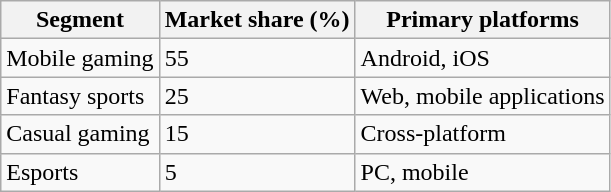<table class="wikitable sortable">
<tr>
<th>Segment</th>
<th>Market share (%)</th>
<th>Primary platforms</th>
</tr>
<tr>
<td>Mobile gaming</td>
<td>55</td>
<td>Android, iOS</td>
</tr>
<tr>
<td>Fantasy sports</td>
<td>25</td>
<td>Web, mobile applications</td>
</tr>
<tr>
<td>Casual gaming</td>
<td>15</td>
<td>Cross-platform</td>
</tr>
<tr>
<td>Esports</td>
<td>5</td>
<td>PC, mobile</td>
</tr>
</table>
